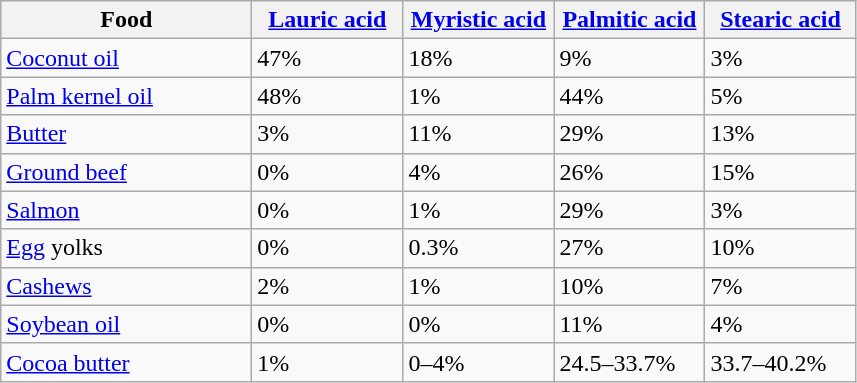<table class="wikitable sortable">
<tr>
<th style="width:120pt;">Food</th>
<th style="width:70pt;"><a href='#'>Lauric acid</a></th>
<th style="width:70pt;"><a href='#'>Myristic acid</a></th>
<th style="width:70pt;"><a href='#'>Palmitic acid</a></th>
<th style="width:70pt;"><a href='#'>Stearic acid</a></th>
</tr>
<tr>
<td><a href='#'>Coconut oil</a></td>
<td>47%</td>
<td>18%</td>
<td>9%</td>
<td>3%</td>
</tr>
<tr>
<td><a href='#'>Palm kernel oil</a></td>
<td>48%</td>
<td>1%</td>
<td>44%</td>
<td>5%</td>
</tr>
<tr>
<td><a href='#'>Butter</a></td>
<td>3%</td>
<td>11%</td>
<td>29%</td>
<td>13%</td>
</tr>
<tr>
<td><a href='#'>Ground beef</a></td>
<td>0%</td>
<td>4%</td>
<td>26%</td>
<td>15%</td>
</tr>
<tr>
<td><a href='#'>Salmon</a></td>
<td>0%</td>
<td>1%</td>
<td>29%</td>
<td>3%</td>
</tr>
<tr>
<td><a href='#'>Egg</a> yolks</td>
<td>0%</td>
<td>0.3%</td>
<td>27%</td>
<td>10%</td>
</tr>
<tr>
<td><a href='#'>Cashews</a></td>
<td>2%</td>
<td>1%</td>
<td>10%</td>
<td>7%</td>
</tr>
<tr>
<td><a href='#'>Soybean oil</a></td>
<td>0%</td>
<td>0%</td>
<td>11%</td>
<td>4%</td>
</tr>
<tr>
<td><a href='#'>Cocoa butter</a></td>
<td>1%</td>
<td>0–4%</td>
<td>24.5–33.7%</td>
<td>33.7–40.2%</td>
</tr>
</table>
